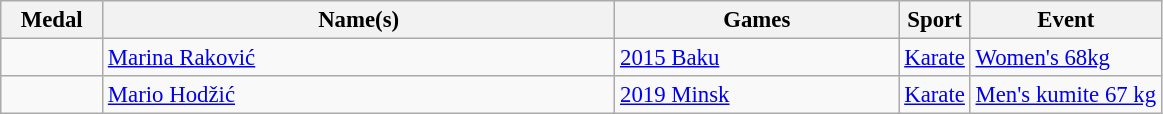<table class="wikitable sortable" style="font-size: 95%;">
<tr>
<th style="width:4em">Medal</th>
<th style="width:22em">Name(s)</th>
<th style="width:12em">Games</th>
<th>Sport</th>
<th>Event</th>
</tr>
<tr>
<td></td>
<td><a href='#'>Marina Raković</a></td>
<td> <a href='#'>2015 Baku</a></td>
<td> <a href='#'>Karate</a></td>
<td><a href='#'>Women's 68kg</a></td>
</tr>
<tr>
<td></td>
<td><a href='#'>Mario Hodžić</a></td>
<td> <a href='#'>2019 Minsk</a></td>
<td> <a href='#'>Karate</a></td>
<td><a href='#'>Men's kumite 67 kg</a></td>
</tr>
</table>
